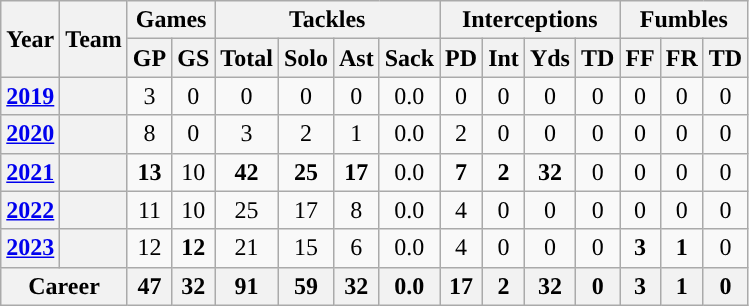<table class="wikitable" style="text-align:center;">
<tr>
<th rowspan="2">Year</th>
<th rowspan="2">Team</th>
<th colspan="2">Games</th>
<th colspan="4">Tackles</th>
<th colspan="4">Interceptions</th>
<th colspan="3">Fumbles</th>
</tr>
<tr>
<th>GP</th>
<th>GS</th>
<th>Total</th>
<th>Solo</th>
<th>Ast</th>
<th>Sack</th>
<th>PD</th>
<th>Int</th>
<th>Yds</th>
<th>TD</th>
<th>FF</th>
<th>FR</th>
<th>TD</th>
</tr>
<tr>
<th><a href='#'>2019</a></th>
<th><a href='#'></a></th>
<td>3</td>
<td>0</td>
<td>0</td>
<td>0</td>
<td>0</td>
<td>0.0</td>
<td>0</td>
<td>0</td>
<td>0</td>
<td>0</td>
<td>0</td>
<td>0</td>
<td>0</td>
</tr>
<tr>
<th><a href='#'>2020</a></th>
<th><a href='#'></a></th>
<td>8</td>
<td>0</td>
<td>3</td>
<td>2</td>
<td>1</td>
<td>0.0</td>
<td>2</td>
<td>0</td>
<td>0</td>
<td>0</td>
<td>0</td>
<td>0</td>
<td>0</td>
</tr>
<tr>
<th><a href='#'>2021</a></th>
<th><a href='#'></a></th>
<td><strong>13</strong></td>
<td>10</td>
<td><strong>42</strong></td>
<td><strong>25</strong></td>
<td><strong>17</strong></td>
<td>0.0</td>
<td><strong>7</strong></td>
<td><strong>2</strong></td>
<td><strong>32</strong></td>
<td>0</td>
<td>0</td>
<td>0</td>
<td>0</td>
</tr>
<tr>
<th><a href='#'>2022</a></th>
<th><a href='#'></a></th>
<td>11</td>
<td>10</td>
<td>25</td>
<td>17</td>
<td>8</td>
<td>0.0</td>
<td>4</td>
<td>0</td>
<td>0</td>
<td>0</td>
<td>0</td>
<td>0</td>
<td>0</td>
</tr>
<tr>
<th><a href='#'>2023</a></th>
<th><a href='#'></a></th>
<td>12</td>
<td><strong>12</strong></td>
<td>21</td>
<td>15</td>
<td>6</td>
<td>0.0</td>
<td>4</td>
<td>0</td>
<td>0</td>
<td>0</td>
<td><strong>3</strong></td>
<td><strong>1</strong></td>
<td>0</td>
</tr>
<tr>
<th align=center colspan="2">Career</th>
<th>47</th>
<th>32</th>
<th>91</th>
<th>59</th>
<th>32</th>
<th>0.0</th>
<th>17</th>
<th>2</th>
<th>32</th>
<th>0</th>
<th>3</th>
<th>1</th>
<th>0</th>
</tr>
</table>
